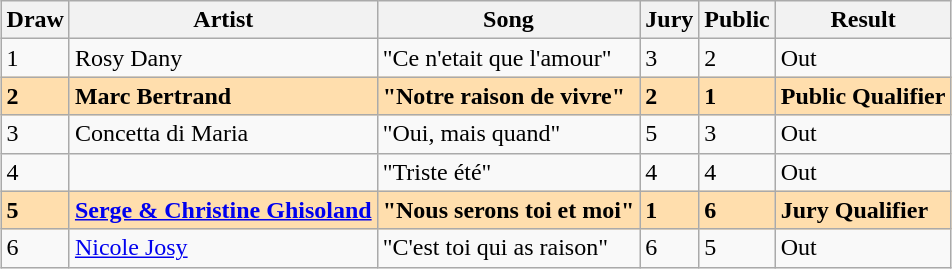<table class="sortable wikitable" style="margin: 1em auto 1em auto; text-align:left">
<tr>
<th>Draw</th>
<th>Artist</th>
<th>Song</th>
<th>Jury</th>
<th>Public</th>
<th>Result</th>
</tr>
<tr>
<td>1</td>
<td>Rosy Dany</td>
<td>"Ce n'etait que l'amour"</td>
<td>3</td>
<td>2</td>
<td>Out</td>
</tr>
<tr style="font-weight:bold; background:navajowhite;">
<td>2</td>
<td>Marc Bertrand</td>
<td>"Notre raison de vivre"</td>
<td>2</td>
<td>1</td>
<td>Public Qualifier</td>
</tr>
<tr>
<td>3</td>
<td>Concetta di Maria</td>
<td>"Oui, mais quand"</td>
<td>5</td>
<td>3</td>
<td>Out</td>
</tr>
<tr>
<td>4</td>
<td></td>
<td>"Triste été"</td>
<td>4</td>
<td>4</td>
<td>Out</td>
</tr>
<tr style="font-weight:bold; background:navajowhite;">
<td>5</td>
<td><a href='#'>Serge & Christine Ghisoland</a></td>
<td>"Nous serons toi et moi"</td>
<td>1</td>
<td>6</td>
<td>Jury Qualifier</td>
</tr>
<tr>
<td>6</td>
<td><a href='#'>Nicole Josy</a></td>
<td>"C'est toi qui as raison"</td>
<td>6</td>
<td>5</td>
<td>Out</td>
</tr>
</table>
